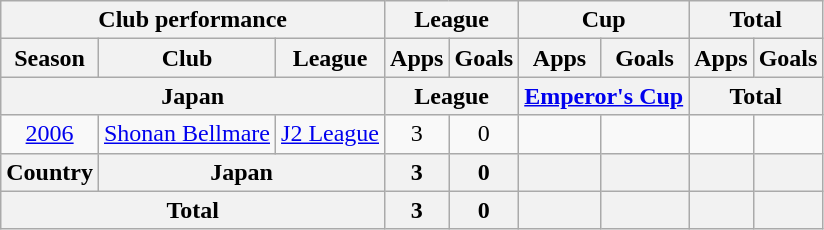<table class="wikitable" style="text-align:center;">
<tr>
<th colspan=3>Club performance</th>
<th colspan=2>League</th>
<th colspan=2>Cup</th>
<th colspan=2>Total</th>
</tr>
<tr>
<th>Season</th>
<th>Club</th>
<th>League</th>
<th>Apps</th>
<th>Goals</th>
<th>Apps</th>
<th>Goals</th>
<th>Apps</th>
<th>Goals</th>
</tr>
<tr>
<th colspan=3>Japan</th>
<th colspan=2>League</th>
<th colspan=2><a href='#'>Emperor's Cup</a></th>
<th colspan=2>Total</th>
</tr>
<tr>
<td><a href='#'>2006</a></td>
<td><a href='#'>Shonan Bellmare</a></td>
<td><a href='#'>J2 League</a></td>
<td>3</td>
<td>0</td>
<td></td>
<td></td>
<td></td>
<td></td>
</tr>
<tr>
<th rowspan=1>Country</th>
<th colspan=2>Japan</th>
<th>3</th>
<th>0</th>
<th></th>
<th></th>
<th></th>
<th></th>
</tr>
<tr>
<th colspan=3>Total</th>
<th>3</th>
<th>0</th>
<th></th>
<th></th>
<th></th>
<th></th>
</tr>
</table>
